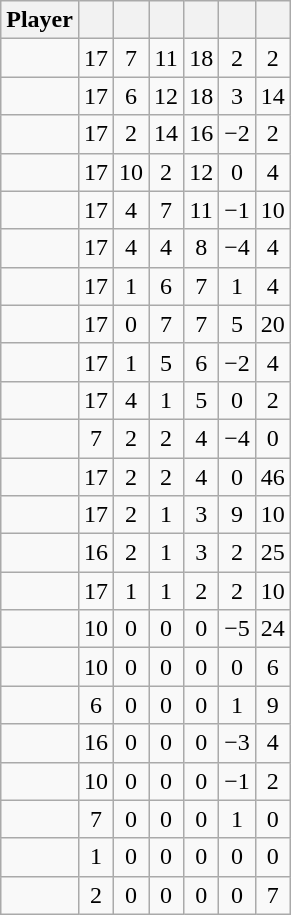<table class="wikitable sortable" style="text-align:center;">
<tr>
<th>Player</th>
<th></th>
<th></th>
<th></th>
<th></th>
<th data-sort-type="number"></th>
<th></th>
</tr>
<tr>
<td></td>
<td>17</td>
<td>7</td>
<td>11</td>
<td>18</td>
<td>2</td>
<td>2</td>
</tr>
<tr>
<td></td>
<td>17</td>
<td>6</td>
<td>12</td>
<td>18</td>
<td>3</td>
<td>14</td>
</tr>
<tr>
<td></td>
<td>17</td>
<td>2</td>
<td>14</td>
<td>16</td>
<td>−2</td>
<td>2</td>
</tr>
<tr>
<td></td>
<td>17</td>
<td>10</td>
<td>2</td>
<td>12</td>
<td>0</td>
<td>4</td>
</tr>
<tr>
<td></td>
<td>17</td>
<td>4</td>
<td>7</td>
<td>11</td>
<td>−1</td>
<td>10</td>
</tr>
<tr>
<td></td>
<td>17</td>
<td>4</td>
<td>4</td>
<td>8</td>
<td>−4</td>
<td>4</td>
</tr>
<tr>
<td></td>
<td>17</td>
<td>1</td>
<td>6</td>
<td>7</td>
<td>1</td>
<td>4</td>
</tr>
<tr>
<td></td>
<td>17</td>
<td>0</td>
<td>7</td>
<td>7</td>
<td>5</td>
<td>20</td>
</tr>
<tr>
<td></td>
<td>17</td>
<td>1</td>
<td>5</td>
<td>6</td>
<td>−2</td>
<td>4</td>
</tr>
<tr>
<td></td>
<td>17</td>
<td>4</td>
<td>1</td>
<td>5</td>
<td>0</td>
<td>2</td>
</tr>
<tr>
<td></td>
<td>7</td>
<td>2</td>
<td>2</td>
<td>4</td>
<td>−4</td>
<td>0</td>
</tr>
<tr>
<td></td>
<td>17</td>
<td>2</td>
<td>2</td>
<td>4</td>
<td>0</td>
<td>46</td>
</tr>
<tr>
<td></td>
<td>17</td>
<td>2</td>
<td>1</td>
<td>3</td>
<td>9</td>
<td>10</td>
</tr>
<tr>
<td></td>
<td>16</td>
<td>2</td>
<td>1</td>
<td>3</td>
<td>2</td>
<td>25</td>
</tr>
<tr>
<td></td>
<td>17</td>
<td>1</td>
<td>1</td>
<td>2</td>
<td>2</td>
<td>10</td>
</tr>
<tr>
<td></td>
<td>10</td>
<td>0</td>
<td>0</td>
<td>0</td>
<td>−5</td>
<td>24</td>
</tr>
<tr>
<td></td>
<td>10</td>
<td>0</td>
<td>0</td>
<td>0</td>
<td>0</td>
<td>6</td>
</tr>
<tr>
<td></td>
<td>6</td>
<td>0</td>
<td>0</td>
<td>0</td>
<td>1</td>
<td>9</td>
</tr>
<tr>
<td></td>
<td>16</td>
<td>0</td>
<td>0</td>
<td>0</td>
<td>−3</td>
<td>4</td>
</tr>
<tr>
<td></td>
<td>10</td>
<td>0</td>
<td>0</td>
<td>0</td>
<td>−1</td>
<td>2</td>
</tr>
<tr>
<td></td>
<td>7</td>
<td>0</td>
<td>0</td>
<td>0</td>
<td>1</td>
<td>0</td>
</tr>
<tr>
<td></td>
<td>1</td>
<td>0</td>
<td>0</td>
<td>0</td>
<td>0</td>
<td>0</td>
</tr>
<tr>
<td></td>
<td>2</td>
<td>0</td>
<td>0</td>
<td>0</td>
<td>0</td>
<td>7</td>
</tr>
</table>
